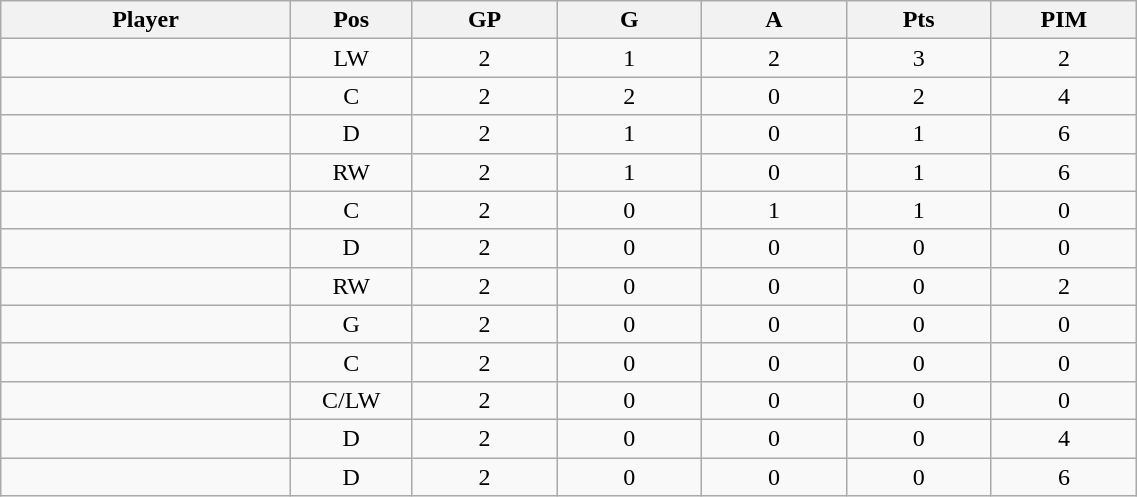<table class="wikitable sortable" width="60%">
<tr ALIGN="center">
<th bgcolor="#DDDDFF" width="10%">Player</th>
<th bgcolor="#DDDDFF" width="3%" title="Position">Pos</th>
<th bgcolor="#DDDDFF" width="5%" title="Games played">GP</th>
<th bgcolor="#DDDDFF" width="5%" title="Goals">G</th>
<th bgcolor="#DDDDFF" width="5%" title="Assists">A</th>
<th bgcolor="#DDDDFF" width="5%" title="Points">Pts</th>
<th bgcolor="#DDDDFF" width="5%" title="Penalties in Minutes">PIM</th>
</tr>
<tr align="center">
<td align="right"></td>
<td>LW</td>
<td>2</td>
<td>1</td>
<td>2</td>
<td>3</td>
<td>2</td>
</tr>
<tr align="center">
<td align="right"></td>
<td>C</td>
<td>2</td>
<td>2</td>
<td>0</td>
<td>2</td>
<td>4</td>
</tr>
<tr align="center">
<td align="right"></td>
<td>D</td>
<td>2</td>
<td>1</td>
<td>0</td>
<td>1</td>
<td>6</td>
</tr>
<tr align="center">
<td align="right"></td>
<td>RW</td>
<td>2</td>
<td>1</td>
<td>0</td>
<td>1</td>
<td>6</td>
</tr>
<tr align="center">
<td align="right"></td>
<td>C</td>
<td>2</td>
<td>0</td>
<td>1</td>
<td>1</td>
<td>0</td>
</tr>
<tr align="center">
<td align="right"></td>
<td>D</td>
<td>2</td>
<td>0</td>
<td>0</td>
<td>0</td>
<td>0</td>
</tr>
<tr align="center">
<td align="right"></td>
<td>RW</td>
<td>2</td>
<td>0</td>
<td>0</td>
<td>0</td>
<td>2</td>
</tr>
<tr align="center">
<td align="right"></td>
<td>G</td>
<td>2</td>
<td>0</td>
<td>0</td>
<td>0</td>
<td>0</td>
</tr>
<tr align="center">
<td align="right"></td>
<td>C</td>
<td>2</td>
<td>0</td>
<td>0</td>
<td>0</td>
<td>0</td>
</tr>
<tr align="center">
<td align="right"></td>
<td>C/LW</td>
<td>2</td>
<td>0</td>
<td>0</td>
<td>0</td>
<td>0</td>
</tr>
<tr align="center">
<td align="right"></td>
<td>D</td>
<td>2</td>
<td>0</td>
<td>0</td>
<td>0</td>
<td>4</td>
</tr>
<tr align="center">
<td align="right"></td>
<td>D</td>
<td>2</td>
<td>0</td>
<td>0</td>
<td>0</td>
<td>6</td>
</tr>
</table>
